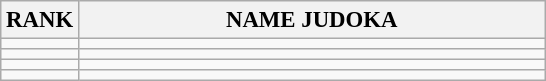<table class="wikitable" style="font-size:95%;">
<tr>
<th>RANK</th>
<th align="left" style="width: 20em">NAME JUDOKA</th>
</tr>
<tr>
<td align="center"></td>
<td></td>
</tr>
<tr>
<td align="center"></td>
<td></td>
</tr>
<tr>
<td align="center"></td>
<td></td>
</tr>
<tr>
<td align="center"></td>
<td></td>
</tr>
</table>
